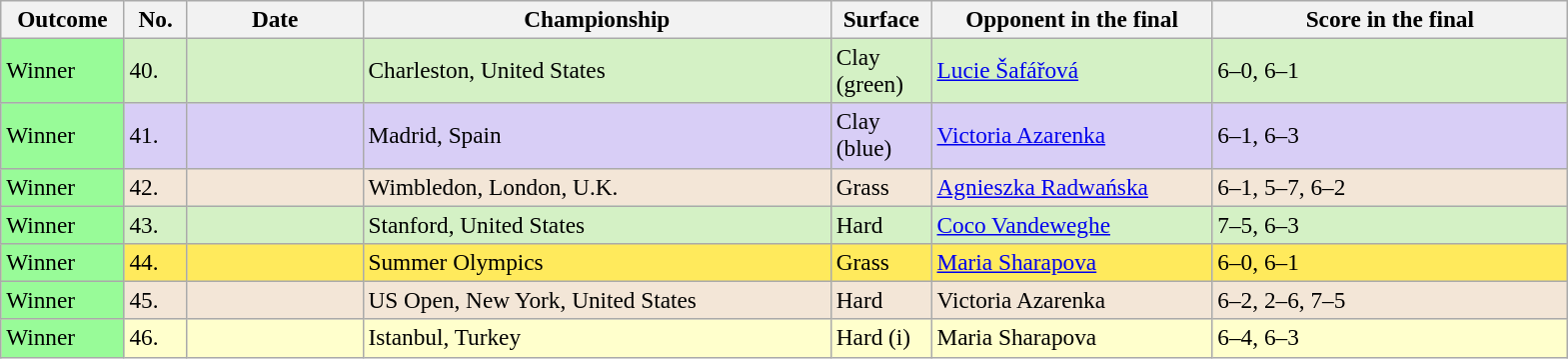<table class="sortable wikitable" style=font-size:97%>
<tr>
<th width=75>Outcome</th>
<th width=35>No.</th>
<th width=110>Date</th>
<th width=305>Championship</th>
<th width=60>Surface</th>
<th width=180>Opponent in the final</th>
<th width=230>Score in the final</th>
</tr>
<tr bgcolor=#d4f1c5>
<td bgcolor=98FB98>Winner</td>
<td>40.</td>
<td></td>
<td>Charleston, United States </td>
<td>Clay (green)</td>
<td> <a href='#'>Lucie Šafářová</a></td>
<td>6–0, 6–1</td>
</tr>
<tr bgcolor=#D8CEF6>
<td bgcolor=98FB98>Winner</td>
<td>41.</td>
<td></td>
<td>Madrid, Spain </td>
<td>Clay (blue)</td>
<td> <a href='#'>Victoria Azarenka</a></td>
<td>6–1, 6–3</td>
</tr>
<tr bgcolor=f3e6d7>
<td bgcolor=98FB98>Winner</td>
<td>42.</td>
<td></td>
<td>Wimbledon, London, U.K. </td>
<td>Grass</td>
<td> <a href='#'>Agnieszka Radwańska</a></td>
<td>6–1, 5–7, 6–2</td>
</tr>
<tr bgcolor=#d4f1c5>
<td bgcolor=98FB98>Winner</td>
<td>43.</td>
<td></td>
<td>Stanford, United States </td>
<td>Hard</td>
<td> <a href='#'>Coco Vandeweghe</a></td>
<td>7–5, 6–3</td>
</tr>
<tr bgcolor=#ffea5c>
<td bgcolor=98FB98>Winner</td>
<td>44.</td>
<td></td>
<td>Summer Olympics </td>
<td>Grass</td>
<td> <a href='#'>Maria Sharapova</a></td>
<td>6–0, 6–1</td>
</tr>
<tr bgcolor=f3e6d7>
<td bgcolor=98FB98>Winner</td>
<td>45.</td>
<td></td>
<td>US Open, New York, United States </td>
<td>Hard</td>
<td> Victoria Azarenka</td>
<td>6–2, 2–6, 7–5</td>
</tr>
<tr bgcolor=ffffcc>
<td bgcolor=98FB98>Winner</td>
<td>46.</td>
<td></td>
<td>Istanbul, Turkey </td>
<td>Hard (i)</td>
<td> Maria Sharapova</td>
<td>6–4, 6–3</td>
</tr>
</table>
